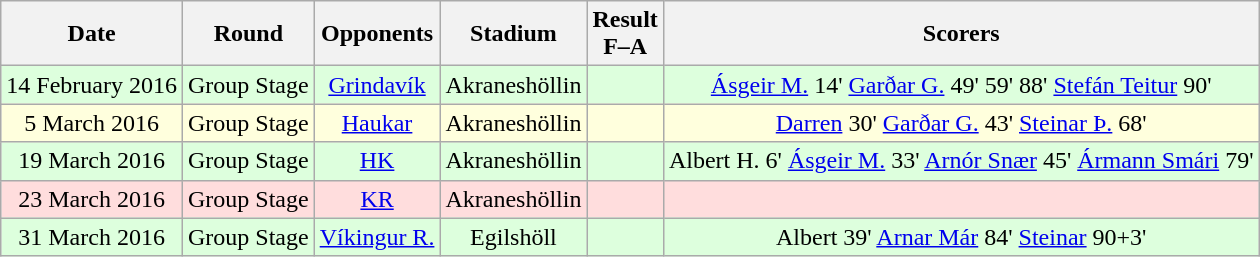<table class="wikitable" style="text-align:center">
<tr>
<th>Date</th>
<th>Round</th>
<th>Opponents</th>
<th>Stadium</th>
<th>Result<br>F–A</th>
<th>Scorers</th>
</tr>
<tr bgcolor="#ddffdd">
<td>14 February 2016</td>
<td>Group Stage</td>
<td><a href='#'>Grindavík</a></td>
<td>Akraneshöllin</td>
<td></td>
<td><a href='#'>Ásgeir M.</a> 14' <a href='#'>Garðar G.</a> 49' 59' 88' <a href='#'>Stefán Teitur</a> 90'</td>
</tr>
<tr bgcolor="#ffffdd">
<td>5 March 2016</td>
<td>Group Stage</td>
<td><a href='#'>Haukar</a></td>
<td>Akraneshöllin</td>
<td></td>
<td><a href='#'>Darren</a> 30' <a href='#'>Garðar G.</a> 43' <a href='#'>Steinar Þ.</a> 68'</td>
</tr>
<tr bgcolor="#ddffdd">
<td>19 March 2016</td>
<td>Group Stage</td>
<td><a href='#'>HK</a></td>
<td>Akraneshöllin</td>
<td></td>
<td>Albert H. 6' <a href='#'>Ásgeir M.</a> 33' <a href='#'>Arnór Snær</a> 45' <a href='#'>Ármann Smári</a> 79'</td>
</tr>
<tr bgcolor="#ffdddd">
<td>23 March 2016</td>
<td>Group Stage</td>
<td><a href='#'>KR</a></td>
<td>Akraneshöllin</td>
<td></td>
<td></td>
</tr>
<tr bgcolor="#ddffdd">
<td>31 March 2016</td>
<td>Group Stage</td>
<td><a href='#'>Víkingur R.</a></td>
<td>Egilshöll</td>
<td></td>
<td>Albert 39' <a href='#'>Arnar Már</a> 84' <a href='#'>Steinar</a> 90+3'</td>
</tr>
</table>
